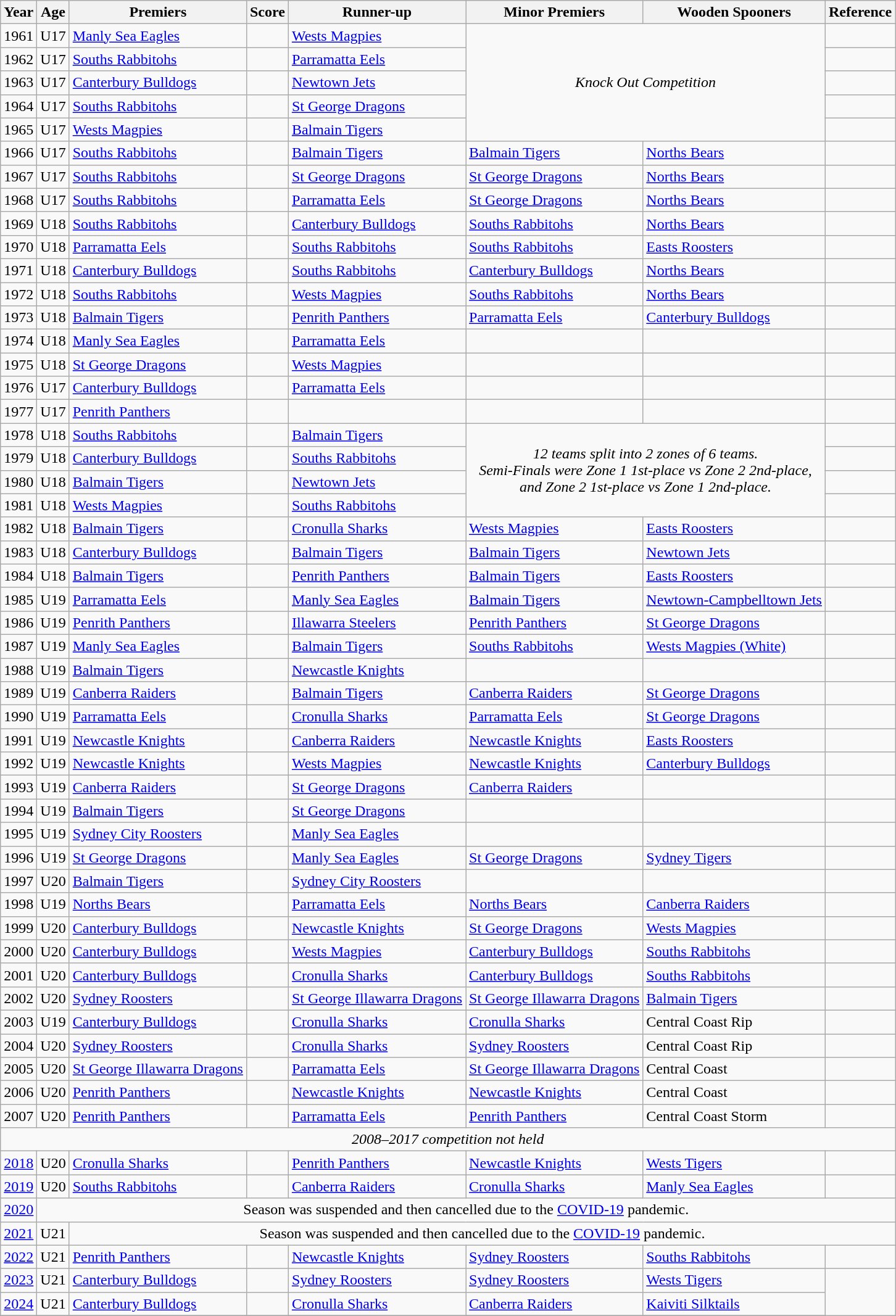<table class="wikitable">
<tr>
<th>Year</th>
<th>Age</th>
<th>Premiers</th>
<th>Score</th>
<th>Runner-up</th>
<th>Minor Premiers</th>
<th>Wooden Spooners</th>
<th>Reference</th>
</tr>
<tr>
<td>1961</td>
<td>U17</td>
<td> <a href='#'>Manly Sea Eagles</a></td>
<td></td>
<td> <a href='#'>Wests Magpies</a></td>
<td colspan=2 rowspan=5 align=center><em>Knock Out Competition</em></td>
<td></td>
</tr>
<tr>
<td>1962</td>
<td>U17</td>
<td> <a href='#'>Souths Rabbitohs</a></td>
<td></td>
<td> <a href='#'>Parramatta Eels</a></td>
<td></td>
</tr>
<tr>
<td>1963</td>
<td>U17</td>
<td> <a href='#'>Canterbury Bulldogs</a></td>
<td></td>
<td> <a href='#'>Newtown Jets</a></td>
<td></td>
</tr>
<tr>
<td>1964</td>
<td>U17</td>
<td> <a href='#'>Souths Rabbitohs</a></td>
<td></td>
<td> <a href='#'>St George Dragons</a></td>
<td></td>
</tr>
<tr>
<td>1965</td>
<td>U17</td>
<td> <a href='#'>Wests Magpies</a></td>
<td></td>
<td> <a href='#'>Balmain Tigers</a></td>
<td></td>
</tr>
<tr>
<td>1966</td>
<td>U17</td>
<td> <a href='#'>Souths Rabbitohs</a></td>
<td></td>
<td> <a href='#'>Balmain Tigers</a></td>
<td> <a href='#'>Balmain Tigers</a></td>
<td> <a href='#'>Norths Bears</a></td>
<td></td>
</tr>
<tr>
<td>1967</td>
<td>U17</td>
<td> <a href='#'>Souths Rabbitohs</a></td>
<td></td>
<td> <a href='#'>St George Dragons</a></td>
<td> <a href='#'>St George Dragons</a></td>
<td> <a href='#'>Norths Bears</a></td>
<td></td>
</tr>
<tr>
<td>1968</td>
<td>U17</td>
<td> <a href='#'>Souths Rabbitohs</a></td>
<td></td>
<td> <a href='#'>Parramatta Eels</a></td>
<td> <a href='#'>St George Dragons</a></td>
<td> <a href='#'>Norths Bears</a></td>
<td></td>
</tr>
<tr>
<td>1969</td>
<td>U18</td>
<td> <a href='#'>Souths Rabbitohs</a></td>
<td></td>
<td> <a href='#'>Canterbury Bulldogs</a></td>
<td> <a href='#'>Souths Rabbitohs</a></td>
<td> <a href='#'>Norths Bears</a></td>
<td></td>
</tr>
<tr>
<td>1970</td>
<td>U18</td>
<td> <a href='#'>Parramatta Eels</a></td>
<td></td>
<td> <a href='#'>Souths Rabbitohs</a></td>
<td> <a href='#'>Souths Rabbitohs</a></td>
<td> <a href='#'>Easts Roosters</a></td>
<td></td>
</tr>
<tr>
<td>1971</td>
<td>U18</td>
<td> <a href='#'>Canterbury Bulldogs</a></td>
<td></td>
<td> <a href='#'>Souths Rabbitohs</a></td>
<td> <a href='#'>Canterbury Bulldogs</a></td>
<td> <a href='#'>Norths Bears</a></td>
<td></td>
</tr>
<tr>
<td>1972</td>
<td>U18</td>
<td> <a href='#'>Souths Rabbitohs</a></td>
<td></td>
<td> <a href='#'>Wests Magpies</a></td>
<td> <a href='#'>Souths Rabbitohs</a></td>
<td> <a href='#'>Norths Bears</a></td>
<td></td>
</tr>
<tr>
<td>1973</td>
<td>U18</td>
<td> <a href='#'>Balmain Tigers</a></td>
<td></td>
<td> <a href='#'>Penrith Panthers</a></td>
<td> <a href='#'>Parramatta Eels</a></td>
<td> <a href='#'>Canterbury Bulldogs</a></td>
<td></td>
</tr>
<tr>
<td>1974</td>
<td>U18</td>
<td> <a href='#'>Manly Sea Eagles</a></td>
<td></td>
<td> <a href='#'>Parramatta Eels</a></td>
<td></td>
<td></td>
<td></td>
</tr>
<tr>
<td>1975</td>
<td>U18</td>
<td> <a href='#'>St George Dragons</a></td>
<td></td>
<td> <a href='#'>Wests Magpies</a></td>
<td></td>
<td></td>
<td></td>
</tr>
<tr>
<td>1976</td>
<td>U17</td>
<td> <a href='#'>Canterbury Bulldogs</a></td>
<td></td>
<td> <a href='#'>Parramatta Eels</a></td>
<td></td>
<td></td>
<td></td>
</tr>
<tr>
<td>1977</td>
<td>U17</td>
<td> <a href='#'>Penrith Panthers</a></td>
<td></td>
<td></td>
<td></td>
<td></td>
<td></td>
</tr>
<tr>
<td>1978</td>
<td>U18</td>
<td> <a href='#'>Souths Rabbitohs</a></td>
<td></td>
<td> <a href='#'>Balmain Tigers</a></td>
<td colspan=2 rowspan=4 align=center><em>12 teams split into 2 zones of 6 teams. <br> Semi-Finals were Zone 1 1st-place vs Zone 2 2nd-place, <br> and Zone 2 1st-place vs Zone 1 2nd-place.</em></td>
<td></td>
</tr>
<tr>
<td>1979</td>
<td>U18</td>
<td> <a href='#'>Canterbury Bulldogs</a></td>
<td></td>
<td> <a href='#'>Souths Rabbitohs</a></td>
<td></td>
</tr>
<tr>
<td>1980</td>
<td>U18</td>
<td> <a href='#'>Balmain Tigers</a></td>
<td></td>
<td> <a href='#'>Newtown Jets</a></td>
<td></td>
</tr>
<tr>
<td>1981</td>
<td>U18</td>
<td> <a href='#'>Wests Magpies</a></td>
<td></td>
<td> <a href='#'>Souths Rabbitohs</a></td>
<td></td>
</tr>
<tr>
<td>1982</td>
<td>U18</td>
<td> <a href='#'>Balmain Tigers</a></td>
<td></td>
<td> <a href='#'>Cronulla Sharks</a></td>
<td> <a href='#'>Wests Magpies</a></td>
<td> <a href='#'>Easts Roosters</a></td>
<td></td>
</tr>
<tr>
<td>1983</td>
<td>U18</td>
<td> <a href='#'>Canterbury Bulldogs</a></td>
<td></td>
<td> <a href='#'>Balmain Tigers</a></td>
<td> <a href='#'>Balmain Tigers</a></td>
<td> <a href='#'>Newtown Jets</a></td>
<td></td>
</tr>
<tr>
<td>1984</td>
<td>U18</td>
<td> <a href='#'>Balmain Tigers</a></td>
<td></td>
<td> <a href='#'>Penrith Panthers</a></td>
<td> <a href='#'>Balmain Tigers</a></td>
<td> <a href='#'>Easts Roosters</a></td>
<td></td>
</tr>
<tr>
<td>1985</td>
<td>U19</td>
<td> <a href='#'>Parramatta Eels</a></td>
<td></td>
<td> <a href='#'>Manly Sea Eagles</a></td>
<td> <a href='#'>Balmain Tigers</a></td>
<td> <a href='#'>Newtown-Campbelltown Jets</a></td>
<td></td>
</tr>
<tr>
<td>1986</td>
<td>U19</td>
<td> <a href='#'>Penrith Panthers</a></td>
<td></td>
<td> <a href='#'>Illawarra Steelers</a></td>
<td> <a href='#'>Penrith Panthers</a></td>
<td> <a href='#'>St George Dragons</a></td>
<td></td>
</tr>
<tr>
<td>1987</td>
<td>U19</td>
<td> <a href='#'>Manly Sea Eagles</a></td>
<td></td>
<td> <a href='#'>Balmain Tigers</a></td>
<td> <a href='#'>Souths Rabbitohs</a></td>
<td> <a href='#'>Wests Magpies (White)</a></td>
<td></td>
</tr>
<tr>
<td>1988</td>
<td>U19</td>
<td> <a href='#'>Balmain Tigers</a></td>
<td></td>
<td> <a href='#'>Newcastle Knights</a></td>
<td></td>
<td></td>
<td></td>
</tr>
<tr>
<td>1989</td>
<td>U19</td>
<td> <a href='#'>Canberra Raiders</a></td>
<td></td>
<td> <a href='#'>Balmain Tigers</a></td>
<td> <a href='#'>Canberra Raiders</a></td>
<td> <a href='#'>St George Dragons</a></td>
<td></td>
</tr>
<tr>
<td>1990</td>
<td>U19</td>
<td> <a href='#'>Parramatta Eels</a></td>
<td></td>
<td> <a href='#'>Cronulla Sharks</a></td>
<td> <a href='#'>Parramatta Eels</a></td>
<td> <a href='#'>St George Dragons</a></td>
<td></td>
</tr>
<tr>
<td>1991</td>
<td>U19</td>
<td> <a href='#'>Newcastle Knights</a></td>
<td></td>
<td> <a href='#'>Canberra Raiders</a></td>
<td> <a href='#'>Newcastle Knights</a></td>
<td> <a href='#'>Easts Roosters</a></td>
<td></td>
</tr>
<tr>
<td>1992</td>
<td>U19</td>
<td> <a href='#'>Newcastle Knights</a></td>
<td></td>
<td> <a href='#'>Wests Magpies</a></td>
<td> <a href='#'>Newcastle Knights</a></td>
<td> <a href='#'>Canterbury Bulldogs</a></td>
<td></td>
</tr>
<tr>
<td>1993</td>
<td>U19</td>
<td> <a href='#'>Canberra Raiders</a></td>
<td></td>
<td> <a href='#'>St George Dragons</a></td>
<td> <a href='#'>Canberra Raiders</a></td>
<td></td>
<td></td>
</tr>
<tr>
<td>1994</td>
<td>U19</td>
<td> <a href='#'>Balmain Tigers</a></td>
<td></td>
<td> <a href='#'>St George Dragons</a></td>
<td></td>
<td></td>
<td></td>
</tr>
<tr>
<td>1995</td>
<td>U19</td>
<td> <a href='#'>Sydney City Roosters</a></td>
<td></td>
<td> <a href='#'>Manly Sea Eagles</a></td>
<td></td>
<td></td>
<td></td>
</tr>
<tr>
<td>1996</td>
<td>U19</td>
<td> <a href='#'>St George Dragons</a></td>
<td></td>
<td> <a href='#'>Manly Sea Eagles</a></td>
<td> <a href='#'>St George Dragons</a></td>
<td> <a href='#'>Sydney Tigers</a></td>
<td></td>
</tr>
<tr>
<td>1997</td>
<td>U20</td>
<td> <a href='#'>Balmain Tigers</a></td>
<td></td>
<td> <a href='#'>Sydney City Roosters</a></td>
<td></td>
<td></td>
<td></td>
</tr>
<tr>
<td>1998</td>
<td>U19</td>
<td> <a href='#'>Norths Bears</a></td>
<td></td>
<td> <a href='#'>Parramatta Eels</a></td>
<td> <a href='#'>Norths Bears</a></td>
<td> <a href='#'>Canberra Raiders</a></td>
<td></td>
</tr>
<tr>
<td>1999</td>
<td>U20</td>
<td> <a href='#'>Canterbury Bulldogs</a></td>
<td></td>
<td> <a href='#'>Newcastle Knights</a></td>
<td> <a href='#'>St George Dragons</a></td>
<td> <a href='#'>Wests Magpies</a></td>
<td></td>
</tr>
<tr>
<td>2000</td>
<td>U20</td>
<td> <a href='#'>Canterbury Bulldogs</a></td>
<td></td>
<td> <a href='#'>Wests Magpies</a></td>
<td> <a href='#'>Canterbury Bulldogs</a></td>
<td> <a href='#'>Souths Rabbitohs</a></td>
<td></td>
</tr>
<tr>
<td>2001</td>
<td>U20</td>
<td> <a href='#'>Canterbury Bulldogs</a></td>
<td></td>
<td> <a href='#'>Cronulla Sharks</a></td>
<td> <a href='#'>Canterbury Bulldogs</a></td>
<td> <a href='#'>Souths Rabbitohs</a></td>
<td></td>
</tr>
<tr>
<td>2002</td>
<td>U20</td>
<td> <a href='#'>Sydney Roosters</a></td>
<td></td>
<td> <a href='#'>St George Illawarra Dragons</a></td>
<td> <a href='#'>St George Illawarra Dragons</a></td>
<td> <a href='#'>Balmain Tigers</a></td>
<td></td>
</tr>
<tr>
<td>2003</td>
<td>U19</td>
<td> <a href='#'>Canterbury Bulldogs</a></td>
<td></td>
<td> <a href='#'>Cronulla Sharks</a></td>
<td> <a href='#'>Cronulla Sharks</a></td>
<td> Central Coast Rip</td>
<td></td>
</tr>
<tr>
<td>2004</td>
<td>U20</td>
<td> <a href='#'>Sydney Roosters</a></td>
<td></td>
<td> <a href='#'>Cronulla Sharks</a></td>
<td> <a href='#'>Sydney Roosters</a></td>
<td> Central Coast Rip</td>
<td></td>
</tr>
<tr>
<td>2005</td>
<td>U20</td>
<td> <a href='#'>St George Illawarra Dragons</a></td>
<td></td>
<td> <a href='#'>Parramatta Eels</a></td>
<td> <a href='#'>St George Illawarra Dragons</a></td>
<td> Central Coast</td>
<td></td>
</tr>
<tr>
<td>2006</td>
<td>U20</td>
<td> <a href='#'>Penrith Panthers</a></td>
<td></td>
<td> <a href='#'>Newcastle Knights</a></td>
<td> <a href='#'>Newcastle Knights</a></td>
<td> Central Coast</td>
<td></td>
</tr>
<tr>
<td>2007</td>
<td>U20</td>
<td> <a href='#'>Penrith Panthers</a></td>
<td></td>
<td> <a href='#'>Parramatta Eels</a></td>
<td> <a href='#'>Penrith Panthers</a></td>
<td> Central Coast Storm</td>
<td></td>
</tr>
<tr>
<td colspan=8; align=center><em>2008–2017 competition not held</em></td>
</tr>
<tr>
<td><a href='#'>2018</a></td>
<td>U20</td>
<td> <a href='#'>Cronulla Sharks</a></td>
<td></td>
<td> <a href='#'>Penrith Panthers</a></td>
<td> <a href='#'>Newcastle Knights</a></td>
<td> <a href='#'>Wests Tigers</a></td>
<td></td>
</tr>
<tr>
<td><a href='#'>2019</a></td>
<td>U20</td>
<td> <a href='#'>Souths Rabbitohs</a></td>
<td></td>
<td> <a href='#'>Canberra Raiders</a></td>
<td> <a href='#'>Cronulla Sharks</a></td>
<td> <a href='#'>Manly Sea Eagles</a></td>
<td></td>
</tr>
<tr>
<td><a href='#'>2020</a></td>
<td colspan="7" align=center>Season was suspended and then cancelled due to the <a href='#'>COVID-19</a> pandemic.</td>
</tr>
<tr>
<td><a href='#'>2021</a></td>
<td>U21</td>
<td colspan="6" align=center>Season was suspended and then cancelled due to the <a href='#'>COVID-19</a> pandemic.</td>
</tr>
<tr>
<td><a href='#'>2022</a></td>
<td>U21</td>
<td> <a href='#'>Penrith Panthers</a></td>
<td></td>
<td> <a href='#'>Newcastle Knights</a></td>
<td> <a href='#'>Sydney Roosters</a></td>
<td> <a href='#'>Souths Rabbitohs</a></td>
<td></td>
</tr>
<tr>
<td><a href='#'>2023</a></td>
<td>U21</td>
<td> <a href='#'>Canterbury Bulldogs</a></td>
<td></td>
<td> <a href='#'>Sydney Roosters</a></td>
<td> <a href='#'>Sydney Roosters</a></td>
<td> <a href='#'>Wests Tigers</a></td>
</tr>
<tr>
<td><a href='#'>2024</a></td>
<td>U21</td>
<td> <a href='#'>Canterbury Bulldogs</a></td>
<td></td>
<td> <a href='#'>Cronulla Sharks</a></td>
<td> <a href='#'>Canberra Raiders</a></td>
<td> <a href='#'>Kaiviti Silktails</a></td>
</tr>
<tr>
</tr>
</table>
